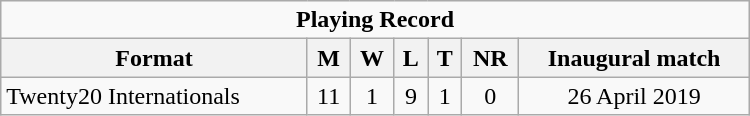<table class="wikitable" style="text-align: center; width: 500px;">
<tr>
<td colspan=7 align="center"><strong>Playing Record</strong></td>
</tr>
<tr>
<th>Format</th>
<th>M</th>
<th>W</th>
<th>L</th>
<th>T</th>
<th>NR</th>
<th>Inaugural match</th>
</tr>
<tr>
<td align="left">Twenty20 Internationals</td>
<td>11</td>
<td>1</td>
<td>9</td>
<td>1</td>
<td>0</td>
<td>26 April 2019</td>
</tr>
</table>
